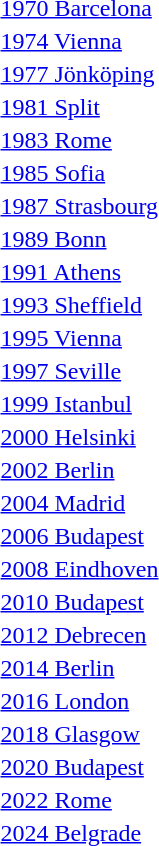<table>
<tr>
<td><a href='#'>1970 Barcelona</a></td>
<td></td>
<td></td>
<td></td>
</tr>
<tr>
<td><a href='#'>1974 Vienna</a></td>
<td></td>
<td></td>
<td></td>
</tr>
<tr>
<td><a href='#'>1977 Jönköping</a></td>
<td></td>
<td></td>
<td></td>
</tr>
<tr>
<td><a href='#'>1981 Split</a></td>
<td></td>
<td></td>
<td></td>
</tr>
<tr>
<td><a href='#'>1983 Rome</a></td>
<td></td>
<td></td>
<td></td>
</tr>
<tr>
<td><a href='#'>1985 Sofia</a></td>
<td></td>
<td></td>
<td></td>
</tr>
<tr>
<td><a href='#'>1987 Strasbourg</a></td>
<td></td>
<td></td>
<td></td>
</tr>
<tr>
<td><a href='#'>1989 Bonn</a></td>
<td></td>
<td></td>
<td></td>
</tr>
<tr>
<td><a href='#'>1991 Athens</a></td>
<td></td>
<td></td>
<td></td>
</tr>
<tr>
<td><a href='#'>1993 Sheffield</a></td>
<td></td>
<td></td>
<td></td>
</tr>
<tr>
<td><a href='#'>1995 Vienna</a></td>
<td></td>
<td></td>
<td></td>
</tr>
<tr>
<td><a href='#'>1997 Seville</a></td>
<td></td>
<td></td>
<td></td>
</tr>
<tr>
<td><a href='#'>1999 Istanbul</a></td>
<td></td>
<td></td>
<td></td>
</tr>
<tr>
<td><a href='#'>2000 Helsinki</a></td>
<td></td>
<td></td>
<td></td>
</tr>
<tr>
<td><a href='#'>2002 Berlin</a></td>
<td></td>
<td></td>
<td></td>
</tr>
<tr>
<td><a href='#'>2004 Madrid</a></td>
<td></td>
<td></td>
<td></td>
</tr>
<tr>
<td><a href='#'>2006 Budapest</a></td>
<td></td>
<td></td>
<td></td>
</tr>
<tr>
<td><a href='#'>2008 Eindhoven</a></td>
<td></td>
<td></td>
<td></td>
</tr>
<tr>
<td><a href='#'>2010 Budapest</a></td>
<td></td>
<td></td>
<td></td>
</tr>
<tr>
<td><a href='#'>2012 Debrecen</a></td>
<td></td>
<td></td>
<td></td>
</tr>
<tr>
<td><a href='#'>2014 Berlin</a></td>
<td></td>
<td></td>
<td></td>
</tr>
<tr>
<td><a href='#'>2016 London</a></td>
<td></td>
<td></td>
<td></td>
</tr>
<tr>
<td><a href='#'>2018 Glasgow</a></td>
<td></td>
<td></td>
<td></td>
</tr>
<tr>
<td><a href='#'>2020 Budapest</a></td>
<td></td>
<td></td>
<td></td>
</tr>
<tr>
<td><a href='#'>2022 Rome</a></td>
<td></td>
<td></td>
<td></td>
</tr>
<tr>
<td><a href='#'>2024 Belgrade</a></td>
<td></td>
<td></td>
<td></td>
</tr>
</table>
